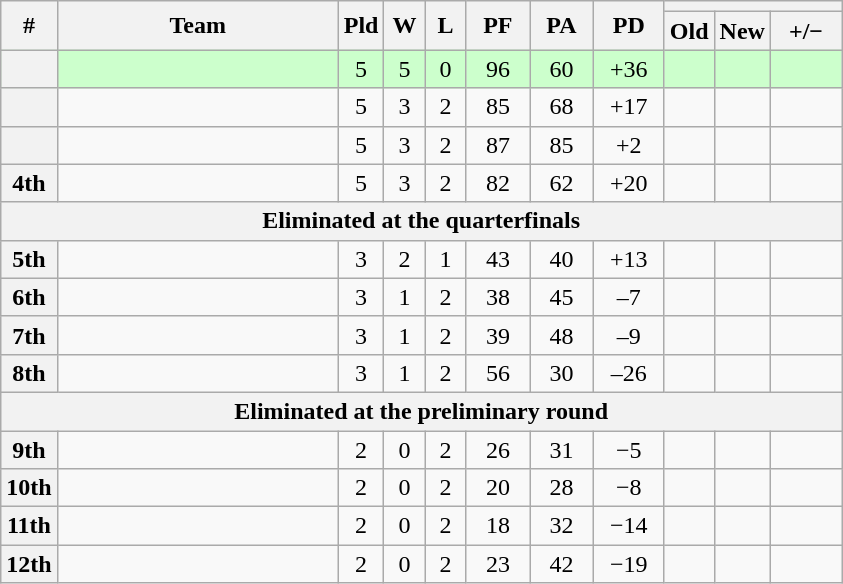<table class=wikitable style="text-align:center;">
<tr>
<th rowspan=2>#</th>
<th width=180px rowspan=2>Team</th>
<th width=20px rowspan=2>Pld</th>
<th width=20px rowspan=2>W</th>
<th width=20px rowspan=2>L</th>
<th width=35px rowspan=2>PF</th>
<th width=35px rowspan=2>PA</th>
<th width=40px rowspan=2>PD</th>
<th colspan=3></th>
</tr>
<tr>
<th !width=30px>Old</th>
<th width=30px>New</th>
<th width=40px>+/−</th>
</tr>
<tr bgcolor=#ccffcc>
<th></th>
<td align=left></td>
<td>5</td>
<td>5</td>
<td>0</td>
<td>96</td>
<td>60</td>
<td>+36</td>
<td></td>
<td></td>
<td></td>
</tr>
<tr>
<th></th>
<td align=left></td>
<td>5</td>
<td>3</td>
<td>2</td>
<td>85</td>
<td>68</td>
<td>+17</td>
<td></td>
<td></td>
<td></td>
</tr>
<tr>
<th></th>
<td align=left></td>
<td>5</td>
<td>3</td>
<td>2</td>
<td>87</td>
<td>85</td>
<td>+2</td>
<td></td>
<td></td>
<td></td>
</tr>
<tr>
<th>4th</th>
<td align=left></td>
<td>5</td>
<td>3</td>
<td>2</td>
<td>82</td>
<td>62</td>
<td>+20</td>
<td></td>
<td></td>
<td></td>
</tr>
<tr>
<th colspan=11>Eliminated at the quarterfinals</th>
</tr>
<tr>
<th>5th</th>
<td align=left></td>
<td>3</td>
<td>2</td>
<td>1</td>
<td>43</td>
<td>40</td>
<td>+13</td>
<td></td>
<td></td>
<td></td>
</tr>
<tr>
<th>6th</th>
<td align=left></td>
<td>3</td>
<td>1</td>
<td>2</td>
<td>38</td>
<td>45</td>
<td>–7</td>
<td></td>
<td></td>
<td></td>
</tr>
<tr>
<th>7th</th>
<td align=left></td>
<td>3</td>
<td>1</td>
<td>2</td>
<td>39</td>
<td>48</td>
<td>–9</td>
<td></td>
<td></td>
<td></td>
</tr>
<tr>
<th>8th</th>
<td align=left></td>
<td>3</td>
<td>1</td>
<td>2</td>
<td>56</td>
<td>30</td>
<td>–26</td>
<td></td>
<td></td>
<td></td>
</tr>
<tr>
<th colspan=11>Eliminated at the preliminary round</th>
</tr>
<tr>
<th>9th</th>
<td align=left></td>
<td>2</td>
<td>0</td>
<td>2</td>
<td>26</td>
<td>31</td>
<td>−5</td>
<td></td>
<td></td>
<td></td>
</tr>
<tr>
<th>10th</th>
<td align=left></td>
<td>2</td>
<td>0</td>
<td>2</td>
<td>20</td>
<td>28</td>
<td>−8</td>
<td></td>
<td></td>
<td></td>
</tr>
<tr>
<th>11th</th>
<td align=left></td>
<td>2</td>
<td>0</td>
<td>2</td>
<td>18</td>
<td>32</td>
<td>−14</td>
<td></td>
<td></td>
<td></td>
</tr>
<tr>
<th>12th</th>
<td align=left></td>
<td>2</td>
<td>0</td>
<td>2</td>
<td>23</td>
<td>42</td>
<td>−19</td>
<td></td>
<td></td>
<td></td>
</tr>
</table>
